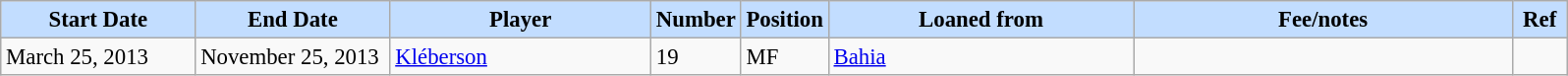<table class="wikitable" style="text-align:left; font-size:95%;">
<tr>
<th style="background:#c2ddff; width:125px;">Start Date</th>
<th style="background:#c2ddff; width:125px;">End Date</th>
<th style="background:#c2ddff; width:170px;">Player</th>
<th style="background:#c2ddff; width:50px;">Number</th>
<th style="background:#c2ddff; width:50px;">Position</th>
<th style="background:#c2ddff; width:200px;">Loaned from</th>
<th style="background:#c2ddff; width:250px;">Fee/notes</th>
<th style="background:#c2ddff; width:30px;">Ref</th>
</tr>
<tr>
<td>March 25, 2013</td>
<td>November 25, 2013</td>
<td> <a href='#'>Kléberson</a></td>
<td>19</td>
<td>MF</td>
<td> <a href='#'>Bahia</a></td>
<td></td>
<td></td>
</tr>
</table>
